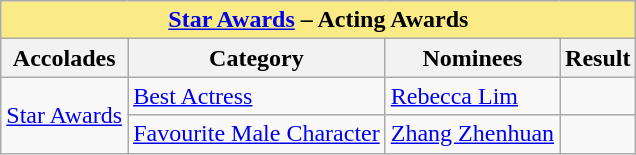<table class="wikitable sortable">
<tr>
<th colspan="4" - style="background:#FAEB86;" align="center"><a href='#'>Star Awards</a> – Acting Awards</th>
</tr>
<tr>
<th>Accolades</th>
<th>Category</th>
<th>Nominees</th>
<th>Result</th>
</tr>
<tr>
<td rowspan="2"><a href='#'>Star Awards</a></td>
<td><a href='#'>Best Actress</a></td>
<td><a href='#'>Rebecca Lim</a></td>
<td></td>
</tr>
<tr>
<td><a href='#'>Favourite Male Character</a></td>
<td><a href='#'>Zhang Zhenhuan</a></td>
<td></td>
</tr>
</table>
